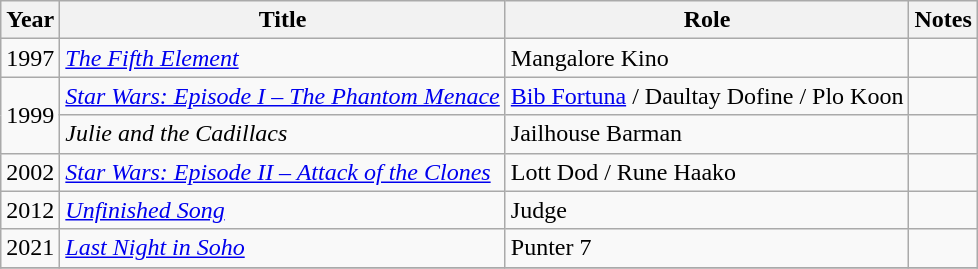<table class="wikitable">
<tr>
<th>Year</th>
<th>Title</th>
<th>Role</th>
<th>Notes</th>
</tr>
<tr>
<td>1997</td>
<td><em><a href='#'>The Fifth Element</a></em></td>
<td>Mangalore Kino</td>
<td></td>
</tr>
<tr>
<td rowspan="2">1999</td>
<td><em><a href='#'>Star Wars: Episode I – The Phantom Menace</a></em></td>
<td><a href='#'>Bib Fortuna</a> / Daultay Dofine / Plo Koon</td>
<td></td>
</tr>
<tr>
<td><em>Julie and the Cadillacs</em></td>
<td>Jailhouse Barman</td>
<td></td>
</tr>
<tr>
<td>2002</td>
<td><em><a href='#'>Star Wars: Episode II – Attack of the Clones</a></em></td>
<td>Lott Dod / Rune Haako</td>
<td></td>
</tr>
<tr>
<td>2012</td>
<td><em><a href='#'>Unfinished Song</a></em></td>
<td>Judge</td>
<td></td>
</tr>
<tr>
<td>2021</td>
<td><em><a href='#'>Last Night in Soho</a></em></td>
<td>Punter 7</td>
<td></td>
</tr>
<tr>
</tr>
</table>
